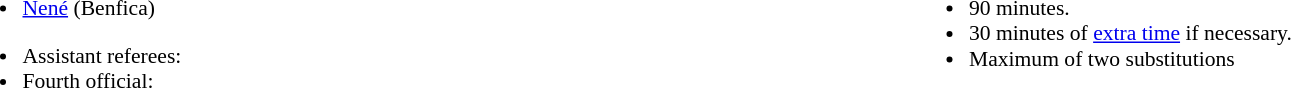<table style="width:100%; font-size:90%">
<tr>
<td style="width:50%; vertical-align:top"><br><ul><li> <a href='#'>Nené</a> (Benfica)</li></ul><ul><li>Assistant referees:</li><li>Fourth official:</li></ul></td>
<td style="width:50%; vertical-align:top"><br><ul><li>90 minutes.</li><li>30 minutes of <a href='#'>extra time</a> if necessary.</li><li>Maximum of two substitutions</li></ul></td>
</tr>
</table>
